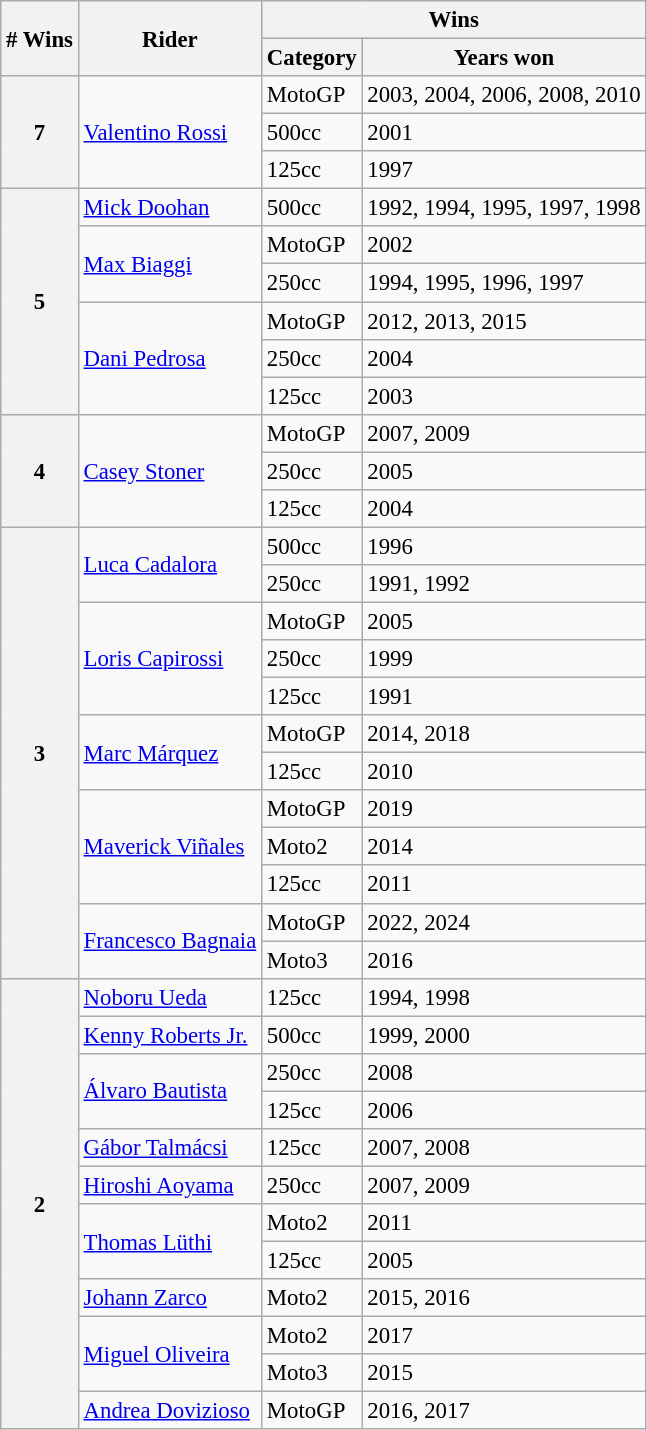<table class="wikitable" style="font-size: 95%;">
<tr>
<th rowspan=2># Wins</th>
<th rowspan=2>Rider</th>
<th colspan=2>Wins</th>
</tr>
<tr>
<th>Category</th>
<th>Years won</th>
</tr>
<tr>
<th rowspan=3>7</th>
<td rowspan=3> <a href='#'>Valentino Rossi</a></td>
<td>MotoGP</td>
<td>2003, 2004, 2006, 2008, 2010</td>
</tr>
<tr>
<td>500cc</td>
<td>2001</td>
</tr>
<tr>
<td>125cc</td>
<td>1997</td>
</tr>
<tr>
<th rowspan=6>5</th>
<td> <a href='#'>Mick Doohan</a></td>
<td>500cc</td>
<td>1992, 1994, 1995, 1997, 1998</td>
</tr>
<tr>
<td rowspan=2> <a href='#'>Max Biaggi</a></td>
<td>MotoGP</td>
<td>2002</td>
</tr>
<tr>
<td>250cc</td>
<td>1994, 1995, 1996, 1997</td>
</tr>
<tr>
<td rowspan=3> <a href='#'>Dani Pedrosa</a></td>
<td>MotoGP</td>
<td>2012, 2013, 2015</td>
</tr>
<tr>
<td>250cc</td>
<td>2004</td>
</tr>
<tr>
<td>125cc</td>
<td>2003</td>
</tr>
<tr>
<th rowspan=3>4</th>
<td rowspan=3> <a href='#'>Casey Stoner</a></td>
<td>MotoGP</td>
<td>2007, 2009</td>
</tr>
<tr>
<td>250cc</td>
<td>2005</td>
</tr>
<tr>
<td>125cc</td>
<td>2004</td>
</tr>
<tr>
<th rowspan=12>3</th>
<td rowspan=2> <a href='#'>Luca Cadalora</a></td>
<td>500cc</td>
<td>1996</td>
</tr>
<tr>
<td>250cc</td>
<td>1991, 1992</td>
</tr>
<tr>
<td rowspan=3> <a href='#'>Loris Capirossi</a></td>
<td>MotoGP</td>
<td>2005</td>
</tr>
<tr>
<td>250cc</td>
<td>1999</td>
</tr>
<tr>
<td>125cc</td>
<td>1991</td>
</tr>
<tr>
<td rowspan=2> <a href='#'>Marc Márquez</a></td>
<td>MotoGP</td>
<td>2014, 2018</td>
</tr>
<tr>
<td>125cc</td>
<td>2010</td>
</tr>
<tr>
<td rowspan=3> <a href='#'>Maverick Viñales</a></td>
<td>MotoGP</td>
<td>2019</td>
</tr>
<tr>
<td>Moto2</td>
<td>2014</td>
</tr>
<tr>
<td>125cc</td>
<td>2011</td>
</tr>
<tr>
<td rowspan=2> <a href='#'>Francesco Bagnaia</a></td>
<td>MotoGP</td>
<td>2022, 2024</td>
</tr>
<tr>
<td>Moto3</td>
<td>2016</td>
</tr>
<tr>
<th rowspan=15>2</th>
<td> <a href='#'>Noboru Ueda</a></td>
<td>125cc</td>
<td>1994, 1998</td>
</tr>
<tr>
<td> <a href='#'>Kenny Roberts Jr.</a></td>
<td>500cc</td>
<td>1999, 2000</td>
</tr>
<tr>
<td rowspan=2> <a href='#'>Álvaro Bautista</a></td>
<td>250cc</td>
<td>2008</td>
</tr>
<tr>
<td>125cc</td>
<td>2006</td>
</tr>
<tr>
<td> <a href='#'>Gábor Talmácsi</a></td>
<td>125cc</td>
<td>2007, 2008</td>
</tr>
<tr>
<td> <a href='#'>Hiroshi Aoyama</a></td>
<td>250cc</td>
<td>2007, 2009</td>
</tr>
<tr>
<td rowspan=2> <a href='#'>Thomas Lüthi</a></td>
<td>Moto2</td>
<td>2011</td>
</tr>
<tr>
<td>125cc</td>
<td>2005</td>
</tr>
<tr>
<td> <a href='#'>Johann Zarco</a></td>
<td>Moto2</td>
<td>2015, 2016</td>
</tr>
<tr>
<td rowspan=2> <a href='#'>Miguel Oliveira</a></td>
<td>Moto2</td>
<td>2017</td>
</tr>
<tr>
<td>Moto3</td>
<td>2015</td>
</tr>
<tr>
<td> <a href='#'>Andrea Dovizioso</a></td>
<td>MotoGP</td>
<td>2016, 2017</td>
</tr>
</table>
